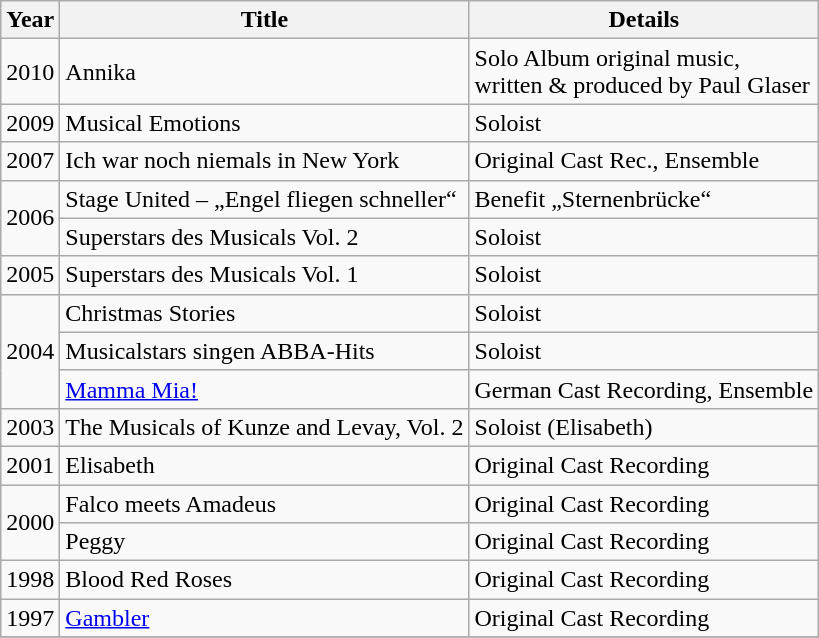<table class="wikitable sortable">
<tr>
<th>Year</th>
<th>Title</th>
<th class="unsortable">Details</th>
</tr>
<tr>
<td>2010</td>
<td>Annika</td>
<td>Solo Album original music, <br> written & produced by Paul Glaser</td>
</tr>
<tr>
<td>2009</td>
<td>Musical Emotions</td>
<td>Soloist</td>
</tr>
<tr>
<td>2007</td>
<td>Ich war noch niemals in New York</td>
<td>Original Cast Rec., Ensemble</td>
</tr>
<tr>
<td rowspan="2">2006</td>
<td>Stage United – „Engel fliegen schneller“</td>
<td>Benefit „Sternenbrücke“</td>
</tr>
<tr>
<td>Superstars des Musicals Vol. 2</td>
<td>Soloist</td>
</tr>
<tr>
<td>2005</td>
<td>Superstars des Musicals Vol. 1</td>
<td>Soloist</td>
</tr>
<tr>
<td rowspan="3">2004</td>
<td>Christmas Stories</td>
<td>Soloist</td>
</tr>
<tr>
<td>Musicalstars singen ABBA-Hits</td>
<td>Soloist</td>
</tr>
<tr>
<td><a href='#'>Mamma Mia!</a></td>
<td>German Cast Recording, Ensemble</td>
</tr>
<tr>
<td>2003</td>
<td>The Musicals of Kunze and Levay, Vol. 2</td>
<td>Soloist (Elisabeth)</td>
</tr>
<tr>
<td>2001</td>
<td>Elisabeth</td>
<td>Original Cast Recording</td>
</tr>
<tr>
<td rowspan="2">2000</td>
<td>Falco meets Amadeus</td>
<td>Original Cast Recording</td>
</tr>
<tr>
<td>Peggy</td>
<td>Original Cast Recording</td>
</tr>
<tr>
<td>1998</td>
<td>Blood Red Roses</td>
<td>Original Cast Recording</td>
</tr>
<tr>
<td>1997</td>
<td><a href='#'>Gambler</a></td>
<td>Original Cast Recording</td>
</tr>
<tr>
</tr>
</table>
